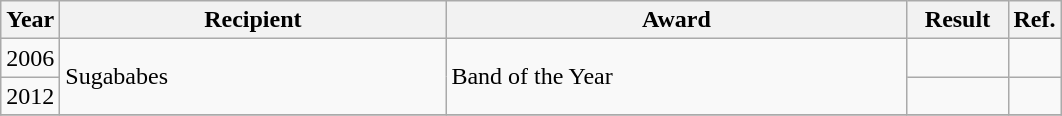<table class="wikitable">
<tr>
<th>Year</th>
<th width="250">Recipient</th>
<th width="300">Award</th>
<th width="60">Result</th>
<th>Ref.</th>
</tr>
<tr>
<td>2006</td>
<td rowspan="2">Sugababes</td>
<td rowspan="2">Band of the Year</td>
<td></td>
<td align="center"></td>
</tr>
<tr>
<td>2012</td>
<td></td>
<td align="center"></td>
</tr>
<tr>
</tr>
</table>
